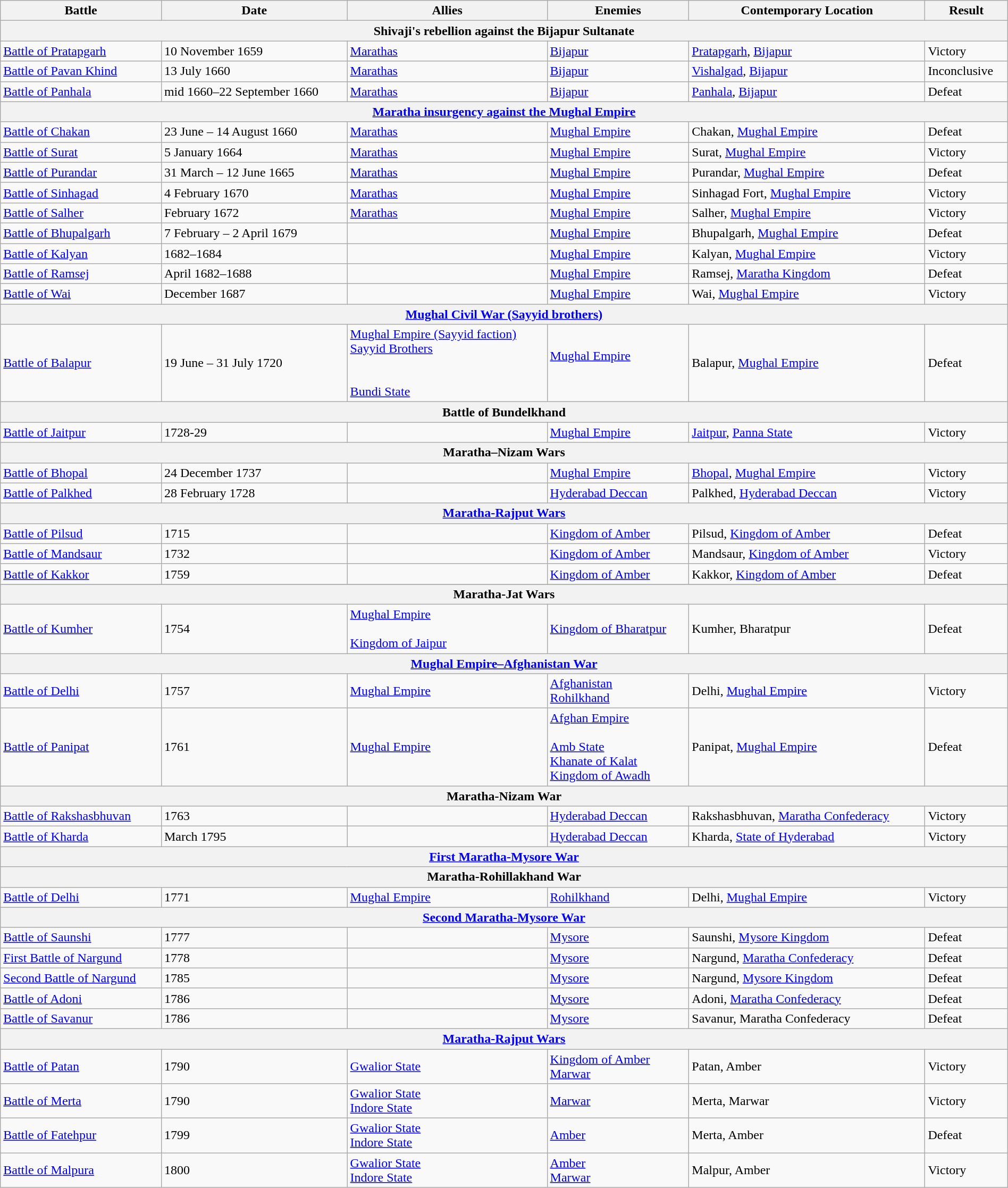<table class="wikitable sortable" width="100%">
<tr>
<th>Battle</th>
<th>Date</th>
<th>Allies</th>
<th>Enemies</th>
<th>Contemporary Location</th>
<th>Result</th>
</tr>
<tr>
<th colspan="6">Shivaji's rebellion against the Bijapur Sultanate</th>
</tr>
<tr>
<td><a href='#'>Battle of Pratapgarh</a></td>
<td>10 November 1659</td>
<td> <a href='#'>Marathas</a></td>
<td><a href='#'>Bijapur</a></td>
<td><a href='#'>Pratapgarh</a>, <a href='#'>Bijapur</a></td>
<td>Victory</td>
</tr>
<tr>
<td><a href='#'>Battle of Pavan Khind</a></td>
<td>13 July 1660</td>
<td> <a href='#'>Marathas</a></td>
<td><a href='#'>Bijapur</a></td>
<td><a href='#'>Vishalgad</a>, <a href='#'>Bijapur</a></td>
<td>Inconclusive</td>
</tr>
<tr>
<td><a href='#'>Battle of Panhala</a></td>
<td>mid 1660–22 September 1660</td>
<td> <a href='#'>Marathas</a></td>
<td><a href='#'>Bijapur</a></td>
<td><a href='#'>Panhala</a>, <a href='#'>Bijapur</a></td>
<td>Defeat</td>
</tr>
<tr>
<th colspan="6"><a href='#'>Maratha insurgency against the Mughal Empire</a></th>
</tr>
<tr>
<td><a href='#'>Battle of Chakan</a></td>
<td>23 June – 14 August 1660</td>
<td> <a href='#'>Marathas</a></td>
<td> <a href='#'>Mughal Empire</a></td>
<td>Chakan, <a href='#'>Mughal Empire</a></td>
<td>Defeat</td>
</tr>
<tr>
<td><a href='#'>Battle of Surat</a></td>
<td>5 January 1664</td>
<td> <a href='#'>Marathas</a></td>
<td> <a href='#'>Mughal Empire</a></td>
<td>Surat, <a href='#'>Mughal Empire</a></td>
<td>Victory</td>
</tr>
<tr>
<td><a href='#'>Battle of Purandar</a></td>
<td>31 March – 12 June 1665</td>
<td> <a href='#'>Marathas</a></td>
<td> <a href='#'>Mughal Empire</a></td>
<td>Purandar, <a href='#'>Mughal Empire</a></td>
<td>Defeat</td>
</tr>
<tr>
<td><a href='#'>Battle of Sinhagad</a></td>
<td>4 February 1670</td>
<td> <a href='#'>Marathas</a></td>
<td> <a href='#'>Mughal Empire</a></td>
<td>Sinhagad Fort, <a href='#'>Mughal Empire</a></td>
<td>Victory</td>
</tr>
<tr>
<td><a href='#'>Battle of Salher</a></td>
<td>February 1672</td>
<td> <a href='#'>Marathas</a></td>
<td> <a href='#'>Mughal Empire</a></td>
<td>Salher, <a href='#'>Mughal Empire</a></td>
<td>Victory</td>
</tr>
<tr>
<td><a href='#'>Battle of Bhupalgarh</a></td>
<td>7 February – 2 April 1679</td>
<td></td>
<td> <a href='#'>Mughal Empire</a></td>
<td>Bhupalgarh, <a href='#'>Mughal Empire</a></td>
<td>Defeat</td>
</tr>
<tr>
<td><a href='#'>Battle of Kalyan</a></td>
<td>1682–1684</td>
<td></td>
<td> <a href='#'>Mughal Empire</a></td>
<td>Kalyan, <a href='#'>Mughal Empire</a></td>
<td>Victory</td>
</tr>
<tr>
<td><a href='#'>Battle of Ramsej</a></td>
<td>April 1682–1688</td>
<td></td>
<td> <a href='#'>Mughal Empire</a></td>
<td>Ramsej, <a href='#'>Maratha Kingdom</a></td>
<td>Defeat</td>
</tr>
<tr>
<td><a href='#'>Battle of Wai</a></td>
<td>December 1687</td>
<td></td>
<td> <a href='#'>Mughal Empire</a></td>
<td>Wai, <a href='#'>Mughal Empire</a></td>
<td>Victory</td>
</tr>
<tr>
<th colspan="6"><a href='#'>Mughal Civil War (Sayyid brothers)</a></th>
</tr>
<tr>
<td><a href='#'>Battle of Balapur</a></td>
<td>19 June – 31 July 1720</td>
<td> <a href='#'>Mughal Empire (Sayyid faction)</a><br>  <a href='#'>Sayyid Brothers</a><br> <br><br>  <a href='#'>Bundi State</a></td>
<td> <a href='#'>Mughal Empire</a><br><br></td>
<td>Balapur, <a href='#'>Mughal Empire</a></td>
<td>Defeat</td>
</tr>
<tr>
<th colspan="6">Battle of Bundelkhand</th>
</tr>
<tr>
<td><a href='#'>Battle of Jaitpur</a></td>
<td>1728-29</td>
<td></td>
<td> <a href='#'>Mughal Empire</a></td>
<td><a href='#'>Jaitpur</a>, <a href='#'>Panna State</a></td>
<td>Victory</td>
</tr>
<tr>
<th colspan="6">Maratha–Nizam Wars</th>
</tr>
<tr>
<td><a href='#'>Battle of Bhopal</a></td>
<td>24 December 1737</td>
<td></td>
<td> <a href='#'>Mughal Empire</a></td>
<td><a href='#'>Bhopal</a>, <a href='#'>Mughal Empire</a></td>
<td>Victory</td>
</tr>
<tr>
<td><a href='#'>Battle of Palkhed</a></td>
<td>28 February 1728</td>
<td></td>
<td><a href='#'>Hyderabad Deccan</a></td>
<td>Palkhed, <a href='#'>Hyderabad Deccan</a></td>
<td>Victory</td>
</tr>
<tr>
<th colspan="6"><a href='#'>Maratha-Rajput Wars</a></th>
</tr>
<tr>
<td><a href='#'>Battle of Pilsud</a></td>
<td>1715</td>
<td></td>
<td> <a href='#'>Kingdom of Amber</a></td>
<td>Pilsud, <a href='#'>Kingdom of Amber</a></td>
<td>Defeat</td>
</tr>
<tr>
<td><a href='#'>Battle of Mandsaur</a></td>
<td>1732</td>
<td></td>
<td> <a href='#'>Kingdom of Amber</a></td>
<td>Mandsaur, <a href='#'>Kingdom of Amber</a></td>
<td>Victory</td>
</tr>
<tr>
<td><a href='#'>Battle of Kakkor</a></td>
<td>1759</td>
<td></td>
<td> <a href='#'>Kingdom of Amber</a></td>
<td>Kakkor, <a href='#'>Kingdom of Amber</a></td>
<td>Defeat</td>
</tr>
<tr>
</tr>
<tr>
<th colspan="6">Maratha-Jat Wars</th>
</tr>
<tr>
<td><a href='#'>Battle of Kumher</a></td>
<td>1754</td>
<td> <a href='#'>Mughal Empire</a><br><br>  <a href='#'>Kingdom of Jaipur</a></td>
<td> <a href='#'>Kingdom of Bharatpur</a></td>
<td>Kumher, Bharatpur</td>
<td>Defeat</td>
</tr>
<tr>
<th colspan="6"><a href='#'>Mughal Empire–Afghanistan War</a></th>
</tr>
<tr>
<td><a href='#'>Battle of Delhi</a></td>
<td>1757</td>
<td> <a href='#'>Mughal Empire</a><br></td>
<td><a href='#'>Afghanistan</a><br> <a href='#'>Rohilkhand</a></td>
<td>Delhi, <a href='#'>Mughal Empire</a></td>
<td>Victory</td>
</tr>
<tr>
<td><a href='#'>Battle of Panipat</a></td>
<td>1761</td>
<td> <a href='#'>Mughal Empire</a><br></td>
<td><a href='#'>Afghan Empire</a><br><br>  <a href='#'>Amb State</a><br>  <a href='#'>Khanate of Kalat</a><br>  <a href='#'>Kingdom of Awadh</a></td>
<td>Panipat, <a href='#'>Mughal Empire</a></td>
<td>Defeat</td>
</tr>
<tr>
<th colspan="6">Maratha-Nizam War</th>
</tr>
<tr>
<td><a href='#'>Battle of Rakshasbhuvan</a></td>
<td>1763</td>
<td></td>
<td><a href='#'>Hyderabad Deccan</a></td>
<td>Rakshasbhuvan, <a href='#'>Maratha Confederacy</a></td>
<td>Victory</td>
</tr>
<tr>
<td><a href='#'>Battle of Kharda</a></td>
<td>March 1795</td>
<td></td>
<td><a href='#'>Hyderabad Deccan</a></td>
<td>Kharda, <a href='#'>State of Hyderabad</a></td>
<td>Victory</td>
</tr>
<tr>
<th colspan="6"><a href='#'>First Maratha-Mysore War</a></th>
</tr>
<tr>
<th colspan="6">Maratha-Rohillakhand War</th>
</tr>
<tr>
<td><a href='#'>Battle of Delhi</a></td>
<td>1771</td>
<td> <a href='#'>Mughal Empire</a><br></td>
<td><a href='#'>Rohilkhand</a></td>
<td>Delhi, <a href='#'>Mughal Empire</a></td>
<td>Victory</td>
</tr>
<tr>
<th colspan="6"><a href='#'>Second Maratha-Mysore War</a></th>
</tr>
<tr>
<td><a href='#'>Battle of Saunshi</a></td>
<td>1777</td>
<td></td>
<td> <a href='#'>Mysore</a></td>
<td>Saunshi, <a href='#'>Mysore Kingdom</a></td>
<td>Defeat</td>
</tr>
<tr>
<td><a href='#'>First Battle of Nargund</a></td>
<td>1778</td>
<td></td>
<td> <a href='#'>Mysore</a></td>
<td>Nargund, <a href='#'>Maratha Confederacy</a></td>
<td>Defeat</td>
</tr>
<tr>
<td><a href='#'>Second Battle of Nargund</a></td>
<td>1785</td>
<td></td>
<td> <a href='#'>Mysore</a></td>
<td>Nargund, <a href='#'>Mysore Kingdom</a></td>
<td>Defeat</td>
</tr>
<tr>
<td><a href='#'>Battle of Adoni</a></td>
<td>1786</td>
<td></td>
<td> <a href='#'>Mysore</a></td>
<td>Adoni, <a href='#'>Maratha Confederacy</a></td>
<td>Defeat</td>
</tr>
<tr>
<td><a href='#'>Battle of Savanur</a></td>
<td>1786</td>
<td></td>
<td> <a href='#'>Mysore</a></td>
<td>Savanur, Maratha Confederacy</td>
<td>Defeat</td>
</tr>
<tr>
<th colspan="6"><a href='#'>Maratha-Rajput Wars</a></th>
</tr>
<tr>
<td><a href='#'>Battle of Patan</a></td>
<td>1790</td>
<td> <a href='#'>Gwalior State</a></td>
<td> <a href='#'>Kingdom of Amber</a><br> <a href='#'>Marwar</a></td>
<td>Patan, Amber</td>
<td>Victory</td>
</tr>
<tr>
<td><a href='#'>Battle of Merta</a></td>
<td>1790</td>
<td> <a href='#'>Gwalior State</a><br>  <a href='#'>Indore State</a></td>
<td> <a href='#'>Marwar</a></td>
<td>Merta, Marwar</td>
<td>Victory</td>
</tr>
<tr>
<td><a href='#'>Battle of Fatehpur</a></td>
<td>1799</td>
<td> <a href='#'>Gwalior State</a><br>  <a href='#'>Indore State</a></td>
<td> <a href='#'>Amber</a></td>
<td>Merta, Amber</td>
<td>Defeat</td>
</tr>
<tr>
<td><a href='#'>Battle of Malpura</a></td>
<td>1800</td>
<td> <a href='#'>Gwalior State</a><br> <a href='#'>Indore State</a></td>
<td> <a href='#'>Amber</a><br> <a href='#'>Marwar</a></td>
<td>Malpur, Amber</td>
<td>Victory</td>
</tr>
</table>
